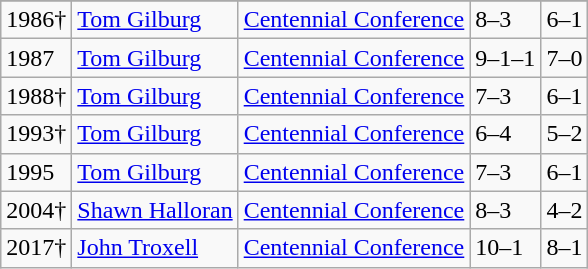<table class="wikitable">
<tr>
</tr>
<tr>
<td>1986†</td>
<td><a href='#'>Tom Gilburg</a></td>
<td><a href='#'>Centennial Conference</a></td>
<td>8–3</td>
<td>6–1</td>
</tr>
<tr>
<td>1987</td>
<td><a href='#'>Tom Gilburg</a></td>
<td><a href='#'>Centennial Conference</a></td>
<td>9–1–1</td>
<td>7–0</td>
</tr>
<tr>
<td>1988†</td>
<td><a href='#'>Tom Gilburg</a></td>
<td><a href='#'>Centennial Conference</a></td>
<td>7–3</td>
<td>6–1</td>
</tr>
<tr>
<td>1993†</td>
<td><a href='#'>Tom Gilburg</a></td>
<td><a href='#'>Centennial Conference</a></td>
<td>6–4</td>
<td>5–2</td>
</tr>
<tr>
<td>1995</td>
<td><a href='#'>Tom Gilburg</a></td>
<td><a href='#'>Centennial Conference</a></td>
<td>7–3</td>
<td>6–1</td>
</tr>
<tr>
<td>2004†</td>
<td><a href='#'>Shawn Halloran</a></td>
<td><a href='#'>Centennial Conference</a></td>
<td>8–3</td>
<td>4–2</td>
</tr>
<tr>
<td>2017†</td>
<td><a href='#'>John Troxell</a></td>
<td><a href='#'>Centennial Conference</a></td>
<td>10–1</td>
<td>8–1</td>
</tr>
</table>
